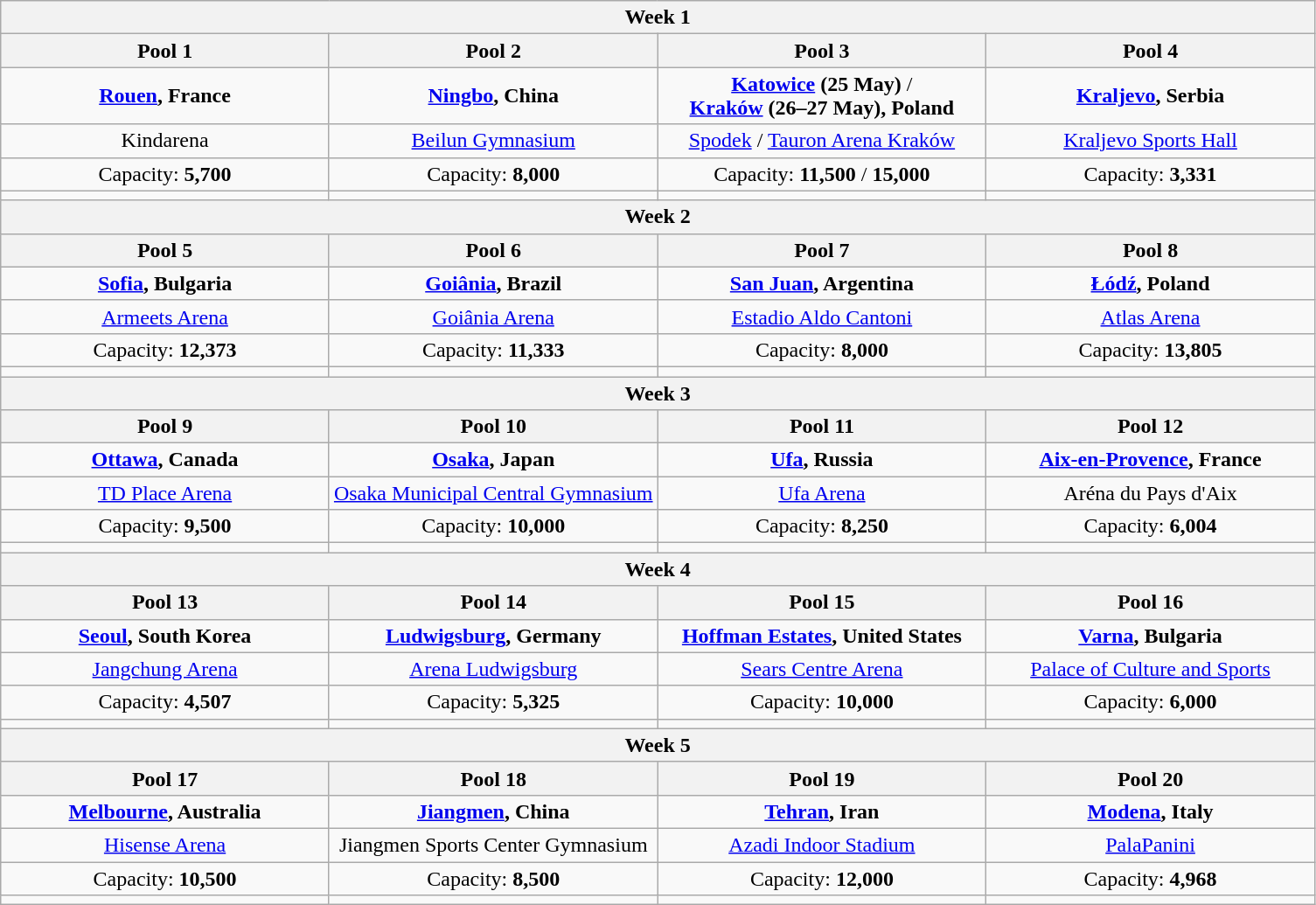<table class="wikitable" style="text-align:center">
<tr>
<th width=100% colspan=4>Week 1</th>
</tr>
<tr>
<th width=25%>Pool 1</th>
<th width=25%>Pool 2</th>
<th width=25%>Pool 3</th>
<th width=25%>Pool 4</th>
</tr>
<tr>
<td><strong><a href='#'>Rouen</a>, France</strong></td>
<td><strong><a href='#'>Ningbo</a>, China</strong></td>
<td><strong><a href='#'>Katowice</a> (25 May)</strong> /<br><strong><a href='#'>Kraków</a> (26–27 May), Poland</strong></td>
<td><strong><a href='#'>Kraljevo</a>, Serbia</strong></td>
</tr>
<tr>
<td>Kindarena</td>
<td><a href='#'>Beilun Gymnasium</a></td>
<td><a href='#'>Spodek</a> / <a href='#'>Tauron Arena Kraków</a></td>
<td><a href='#'>Kraljevo Sports Hall</a></td>
</tr>
<tr>
<td>Capacity: <strong>5,700</strong></td>
<td>Capacity: <strong>8,000</strong></td>
<td>Capacity: <strong>11,500</strong> / <strong>15,000</strong></td>
<td>Capacity: <strong>3,331</strong></td>
</tr>
<tr>
<td></td>
<td></td>
<td> </td>
<td></td>
</tr>
<tr>
<th width=100% colspan=4>Week 2</th>
</tr>
<tr>
<th>Pool 5</th>
<th>Pool 6</th>
<th>Pool 7</th>
<th>Pool 8</th>
</tr>
<tr>
<td><strong><a href='#'>Sofia</a>, Bulgaria</strong></td>
<td><strong><a href='#'>Goiânia</a>, Brazil</strong></td>
<td><strong><a href='#'>San Juan</a>, Argentina</strong></td>
<td><strong><a href='#'>Łódź</a>, Poland</strong></td>
</tr>
<tr>
<td><a href='#'>Armeets Arena</a></td>
<td><a href='#'>Goiânia Arena</a></td>
<td><a href='#'>Estadio Aldo Cantoni</a></td>
<td><a href='#'>Atlas Arena</a></td>
</tr>
<tr>
<td>Capacity: <strong>12,373</strong></td>
<td>Capacity: <strong>11,333</strong></td>
<td>Capacity: <strong>8,000</strong></td>
<td>Capacity: <strong>13,805</strong></td>
</tr>
<tr>
<td></td>
<td></td>
<td></td>
<td></td>
</tr>
<tr>
<th width=100% colspan=4>Week 3</th>
</tr>
<tr>
<th>Pool 9</th>
<th>Pool 10</th>
<th>Pool 11</th>
<th>Pool 12</th>
</tr>
<tr>
<td><strong><a href='#'>Ottawa</a>, Canada</strong></td>
<td><strong><a href='#'>Osaka</a>, Japan</strong></td>
<td><strong><a href='#'>Ufa</a>, Russia</strong></td>
<td><strong><a href='#'>Aix-en-Provence</a>, France</strong></td>
</tr>
<tr>
<td><a href='#'>TD Place Arena</a></td>
<td><a href='#'>Osaka Municipal Central Gymnasium</a></td>
<td><a href='#'>Ufa Arena</a></td>
<td>Aréna du Pays d'Aix</td>
</tr>
<tr>
<td>Capacity: <strong>9,500</strong></td>
<td>Capacity: <strong>10,000</strong></td>
<td>Capacity: <strong>8,250</strong></td>
<td>Capacity: <strong>6,004</strong></td>
</tr>
<tr>
<td></td>
<td></td>
<td></td>
<td></td>
</tr>
<tr>
<th width=100% colspan=4>Week 4</th>
</tr>
<tr>
<th>Pool 13</th>
<th>Pool 14</th>
<th>Pool 15</th>
<th>Pool 16</th>
</tr>
<tr>
<td><strong><a href='#'>Seoul</a>, South Korea</strong></td>
<td><strong><a href='#'>Ludwigsburg</a>, Germany</strong></td>
<td><strong><a href='#'>Hoffman Estates</a>, United States</strong></td>
<td><strong><a href='#'>Varna</a>, Bulgaria</strong></td>
</tr>
<tr>
<td><a href='#'>Jangchung Arena</a></td>
<td><a href='#'>Arena Ludwigsburg</a></td>
<td><a href='#'>Sears Centre Arena</a></td>
<td><a href='#'>Palace of Culture and Sports</a></td>
</tr>
<tr>
<td>Capacity: <strong>4,507</strong></td>
<td>Capacity: <strong>5,325</strong></td>
<td>Capacity: <strong>10,000</strong></td>
<td>Capacity: <strong>6,000</strong></td>
</tr>
<tr>
<td></td>
<td></td>
<td></td>
<td></td>
</tr>
<tr>
<th width=100% colspan=4>Week 5</th>
</tr>
<tr>
<th>Pool 17</th>
<th>Pool 18</th>
<th>Pool 19</th>
<th>Pool 20</th>
</tr>
<tr>
<td><strong><a href='#'>Melbourne</a>, Australia</strong></td>
<td><strong><a href='#'>Jiangmen</a>, China</strong></td>
<td><strong><a href='#'>Tehran</a>, Iran</strong></td>
<td><strong><a href='#'>Modena</a>, Italy</strong></td>
</tr>
<tr>
<td><a href='#'>Hisense Arena</a></td>
<td>Jiangmen Sports Center Gymnasium</td>
<td><a href='#'>Azadi Indoor Stadium</a></td>
<td><a href='#'>PalaPanini</a></td>
</tr>
<tr>
<td>Capacity: <strong>10,500</strong></td>
<td>Capacity: <strong>8,500 </strong></td>
<td>Capacity: <strong>12,000</strong></td>
<td>Capacity: <strong>4,968</strong></td>
</tr>
<tr>
<td></td>
<td></td>
<td></td>
<td></td>
</tr>
</table>
